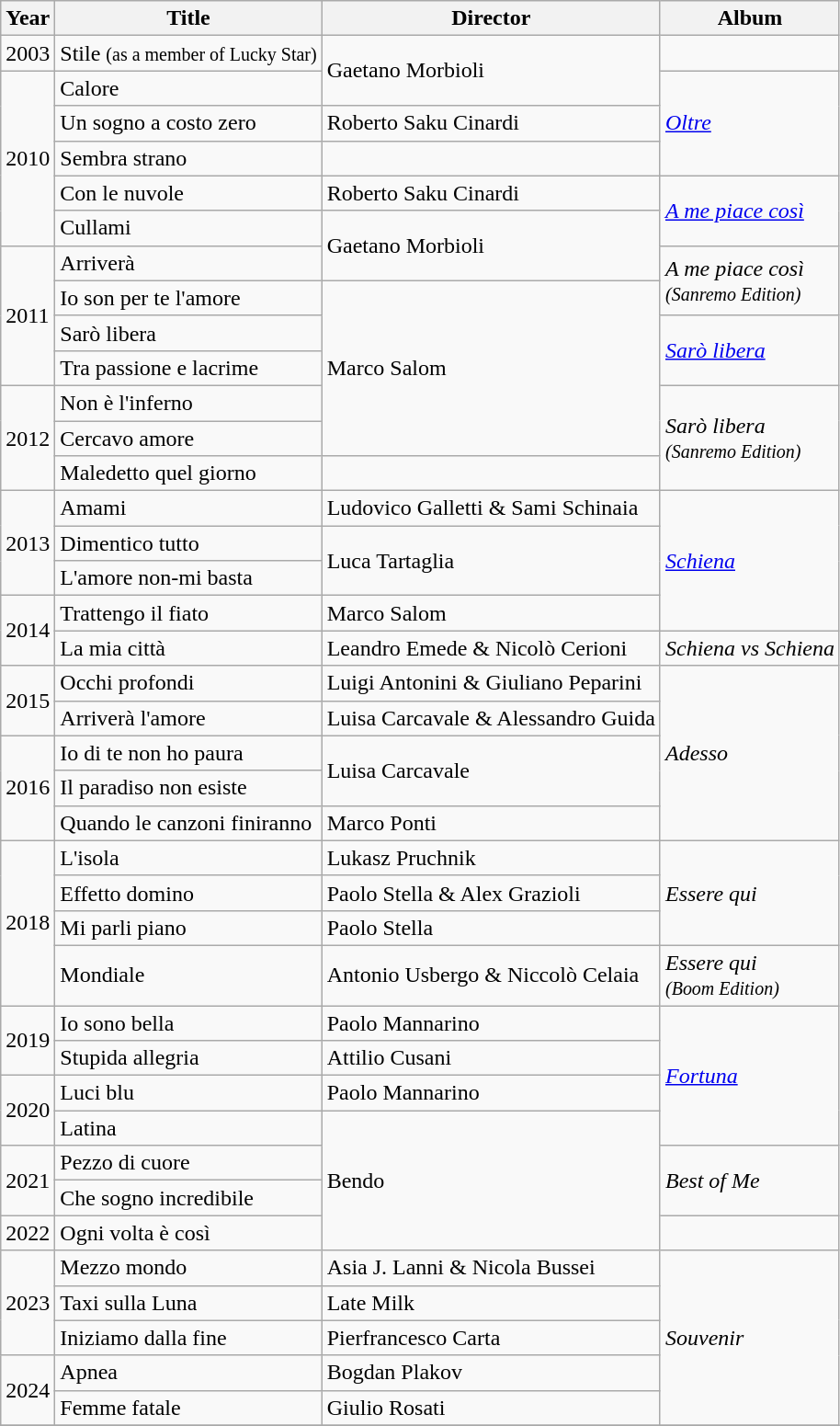<table class="wikitable">
<tr>
<th>Year</th>
<th>Title</th>
<th>Director</th>
<th>Album</th>
</tr>
<tr>
<td>2003</td>
<td>Stile <small>(as a member of Lucky Star)</small></td>
<td rowspan="2">Gaetano Morbioli</td>
<td></td>
</tr>
<tr>
<td rowspan="5">2010</td>
<td>Calore</td>
<td rowspan="3"><em><a href='#'>Oltre</a></em></td>
</tr>
<tr>
<td>Un sogno a costo zero</td>
<td>Roberto Saku Cinardi</td>
</tr>
<tr>
<td>Sembra strano</td>
<td></td>
</tr>
<tr>
<td>Con le nuvole</td>
<td>Roberto Saku Cinardi</td>
<td rowspan="2"><em><a href='#'>A me piace così</a></em></td>
</tr>
<tr>
<td>Cullami</td>
<td rowspan="2">Gaetano Morbioli</td>
</tr>
<tr>
<td rowspan="4">2011</td>
<td>Arriverà</td>
<td rowspan="2"><em>A me piace così<br><small>(Sanremo Edition)</small></em></td>
</tr>
<tr>
<td>Io son per te l'amore</td>
<td rowspan="5">Marco Salom</td>
</tr>
<tr>
<td>Sarò libera</td>
<td rowspan="2"><em><a href='#'>Sarò libera</a></em></td>
</tr>
<tr>
<td>Tra passione e lacrime</td>
</tr>
<tr>
<td rowspan="3">2012</td>
<td>Non è l'inferno</td>
<td rowspan="3"><em>Sarò libera<br><small>(Sanremo Edition)</small></em></td>
</tr>
<tr>
<td>Cercavo amore</td>
</tr>
<tr>
<td>Maledetto quel giorno</td>
</tr>
<tr>
<td rowspan="3">2013</td>
<td>Amami</td>
<td>Ludovico Galletti & Sami Schinaia</td>
<td rowspan="4"><em><a href='#'>Schiena</a></em></td>
</tr>
<tr>
<td>Dimentico tutto</td>
<td rowspan="2">Luca Tartaglia</td>
</tr>
<tr>
<td>L'amore non-mi basta</td>
</tr>
<tr>
<td rowspan="2">2014</td>
<td>Trattengo il fiato</td>
<td>Marco Salom</td>
</tr>
<tr>
<td>La mia città</td>
<td>Leandro Emede & Nicolò Cerioni</td>
<td><em>Schiena vs Schiena</em></td>
</tr>
<tr>
<td rowspan="2">2015</td>
<td>Occhi profondi</td>
<td>Luigi Antonini & Giuliano Peparini</td>
<td rowspan="5"><em>Adesso</em></td>
</tr>
<tr>
<td>Arriverà l'amore</td>
<td>Luisa Carcavale & Alessandro Guida</td>
</tr>
<tr>
<td rowspan="3">2016</td>
<td>Io di te non ho paura</td>
<td rowspan="2">Luisa Carcavale</td>
</tr>
<tr>
<td>Il paradiso non esiste</td>
</tr>
<tr>
<td>Quando le canzoni finiranno</td>
<td>Marco Ponti</td>
</tr>
<tr>
<td rowspan="4">2018</td>
<td>L'isola</td>
<td>Lukasz Pruchnik</td>
<td rowspan="3"><em>Essere qui</em></td>
</tr>
<tr>
<td>Effetto domino</td>
<td>Paolo Stella & Alex Grazioli</td>
</tr>
<tr>
<td>Mi parli piano</td>
<td>Paolo Stella</td>
</tr>
<tr>
<td>Mondiale</td>
<td>Antonio Usbergo & Niccolò Celaia</td>
<td><em>Essere qui<br><small>(Boom Edition)</small></em></td>
</tr>
<tr>
<td rowspan="2">2019</td>
<td>Io sono bella</td>
<td>Paolo Mannarino</td>
<td rowspan="4"><em><a href='#'>Fortuna</a></em></td>
</tr>
<tr>
<td>Stupida allegria</td>
<td>Attilio Cusani</td>
</tr>
<tr>
<td rowspan="2">2020</td>
<td>Luci blu</td>
<td>Paolo Mannarino</td>
</tr>
<tr>
<td>Latina</td>
<td rowspan="4">Bendo</td>
</tr>
<tr>
<td rowspan="2">2021</td>
<td>Pezzo di cuore</td>
<td rowspan="2"><em>Best of Me</em></td>
</tr>
<tr>
<td>Che sogno incredibile</td>
</tr>
<tr>
<td>2022</td>
<td>Ogni volta è così</td>
<td></td>
</tr>
<tr>
<td rowspan="3">2023</td>
<td>Mezzo mondo</td>
<td>Asia J. Lanni & Nicola Bussei</td>
<td rowspan="5"><em>Souvenir</em></td>
</tr>
<tr>
<td>Taxi sulla Luna</td>
<td>Late Milk</td>
</tr>
<tr>
<td>Iniziamo dalla fine</td>
<td>Pierfrancesco Carta</td>
</tr>
<tr>
<td rowspan="2">2024</td>
<td>Apnea</td>
<td>Bogdan Plakov</td>
</tr>
<tr>
<td>Femme fatale</td>
<td>Giulio Rosati</td>
</tr>
<tr>
</tr>
</table>
